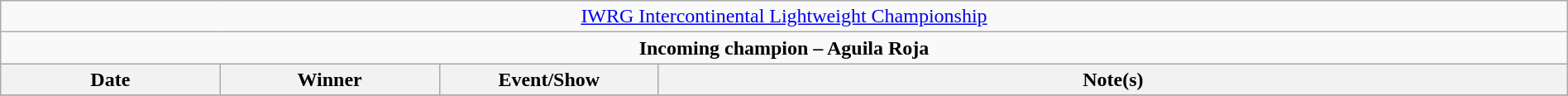<table class="wikitable" style="text-align:center; width:100%;">
<tr>
<td colspan="4" style="text-align: center;"><a href='#'>IWRG Intercontinental Lightweight Championship</a></td>
</tr>
<tr>
<td colspan="4" style="text-align: center;"><strong>Incoming champion – Aguila Roja</strong></td>
</tr>
<tr>
<th width=14%>Date</th>
<th width=14%>Winner</th>
<th width=14%>Event/Show</th>
<th width=58%>Note(s)</th>
</tr>
<tr>
</tr>
</table>
